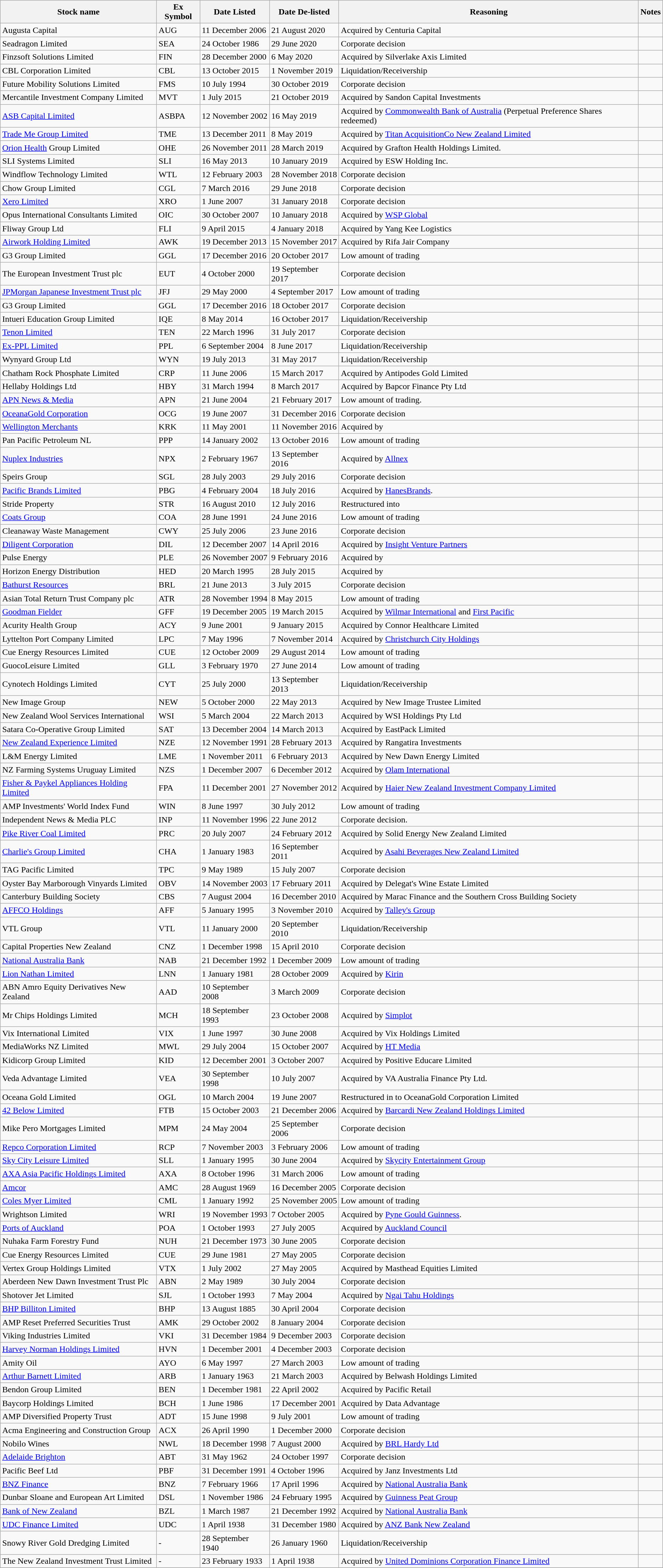<table class = "wikitable sortable">
<tr>
<th>Stock name</th>
<th>Ex Symbol</th>
<th>Date Listed</th>
<th>Date De-listed</th>
<th>Reasoning</th>
<th class = "unsortable">Notes</th>
</tr>
<tr --->
<td>Augusta Capital</td>
<td>AUG</td>
<td>11 December 2006</td>
<td>21 August 2020</td>
<td>Acquired by Centuria Capital</td>
<td></td>
</tr>
<tr --->
<td>Seadragon Limited</td>
<td>SEA</td>
<td>24 October 1986</td>
<td>29 June 2020</td>
<td>Corporate decision</td>
<td></td>
</tr>
<tr --->
<td>Finzsoft Solutions Limited</td>
<td>FIN</td>
<td>28 December 2000</td>
<td>6 May 2020</td>
<td>Acquired by Silverlake Axis Limited</td>
<td></td>
</tr>
<tr --->
<td>CBL Corporation Limited</td>
<td>CBL</td>
<td>13 October 2015</td>
<td>1 November 2019</td>
<td>Liquidation/Receivership</td>
<td></td>
</tr>
<tr --->
<td>Future Mobility Solutions Limited</td>
<td>FMS</td>
<td>10 July 1994</td>
<td>30 October 2019</td>
<td>Corporate decision</td>
<td></td>
</tr>
<tr --->
<td>Mercantile Investment Company Limited</td>
<td>MVT</td>
<td>1 July 2015</td>
<td>21 October 2019</td>
<td>Acquired by Sandon Capital Investments</td>
<td></td>
</tr>
<tr --->
<td><a href='#'>ASB Capital Limited</a></td>
<td>ASBPA</td>
<td>12 November 2002</td>
<td>16 May 2019</td>
<td>Acquired by <a href='#'>Commonwealth Bank of Australia</a> (Perpetual Preference Shares redeemed)</td>
<td></td>
</tr>
<tr --->
<td><a href='#'>Trade Me Group Limited</a></td>
<td>TME</td>
<td>13 December 2011</td>
<td>8 May 2019</td>
<td>Acquired by <a href='#'>Titan AcquisitionCo New Zealand Limited</a></td>
<td></td>
</tr>
<tr --->
<td><a href='#'>Orion Health</a> Group Limited</td>
<td>OHE</td>
<td>26 November 2011</td>
<td>28 March 2019</td>
<td>Acquired by Grafton Health Holdings Limited.</td>
<td></td>
</tr>
<tr --->
<td>SLI Systems Limited</td>
<td>SLI</td>
<td>16 May 2013</td>
<td>10 January 2019</td>
<td>Acquired by ESW Holding Inc.</td>
<td></td>
</tr>
<tr --->
<td>Windflow Technology Limited</td>
<td>WTL</td>
<td>12 February 2003</td>
<td>28 November 2018</td>
<td>Corporate decision</td>
<td></td>
</tr>
<tr --->
<td>Chow Group Limited</td>
<td>CGL</td>
<td>7 March 2016</td>
<td>29 June 2018</td>
<td>Corporate decision</td>
<td></td>
</tr>
<tr --->
<td><a href='#'>Xero Limited</a></td>
<td>XRO</td>
<td>1 June 2007</td>
<td>31 January 2018</td>
<td>Corporate decision</td>
<td></td>
</tr>
<tr --->
<td>Opus International Consultants Limited</td>
<td>OIC</td>
<td>30 October 2007</td>
<td>10 January 2018</td>
<td>Acquired by <a href='#'>WSP Global</a></td>
<td></td>
</tr>
<tr --->
<td>Fliway Group Ltd</td>
<td>FLI</td>
<td>9 April 2015</td>
<td>4 January 2018</td>
<td>Acquired by Yang Kee Logistics</td>
<td></td>
</tr>
<tr --->
<td><a href='#'>Airwork Holding Limited</a></td>
<td>AWK</td>
<td>19 December 2013</td>
<td>15 November 2017</td>
<td>Acquired by Rifa Jair Company</td>
<td></td>
</tr>
<tr --->
<td>G3 Group Limited</td>
<td>GGL</td>
<td>17 December 2016</td>
<td>20 October 2017</td>
<td>Low amount of trading</td>
<td></td>
</tr>
<tr --->
<td>The European Investment Trust plc</td>
<td>EUT</td>
<td>4 October 2000</td>
<td>19 September 2017</td>
<td>Corporate decision</td>
<td></td>
</tr>
<tr --->
<td><a href='#'>JPMorgan Japanese Investment Trust plc</a></td>
<td>JFJ</td>
<td>29 May 2000</td>
<td>4 September 2017</td>
<td>Low amount of trading</td>
<td></td>
</tr>
<tr --->
<td>G3 Group Limited</td>
<td>GGL</td>
<td>17 December 2016</td>
<td>18 October 2017</td>
<td>Corporate decision</td>
<td></td>
</tr>
<tr --->
<td>Intueri Education Group Limited</td>
<td>IQE</td>
<td>8 May 2014</td>
<td>16 October 2017</td>
<td>Liquidation/Receivership</td>
<td></td>
</tr>
<tr --->
<td><a href='#'>Tenon Limited</a></td>
<td>TEN</td>
<td>22 March 1996</td>
<td>31 July 2017</td>
<td>Corporate decision</td>
<td></td>
</tr>
<tr --->
<td><a href='#'>Ex-PPL Limited</a></td>
<td>PPL</td>
<td>6 September 2004</td>
<td>8 June 2017</td>
<td>Liquidation/Receivership</td>
<td></td>
</tr>
<tr --->
<td>Wynyard Group Ltd</td>
<td>WYN</td>
<td>19 July 2013</td>
<td>31 May 2017</td>
<td>Liquidation/Receivership</td>
<td></td>
</tr>
<tr --->
<td>Chatham Rock Phosphate Limited</td>
<td>CRP</td>
<td>11 June 2006</td>
<td>15 March 2017</td>
<td>Acquired by Antipodes Gold Limited</td>
<td></td>
</tr>
<tr --->
<td>Hellaby Holdings Ltd</td>
<td>HBY</td>
<td>31 March 1994</td>
<td>8 March 2017</td>
<td>Acquired by Bapcor Finance Pty Ltd</td>
<td></td>
</tr>
<tr --->
<td><a href='#'>APN News & Media</a></td>
<td>APN</td>
<td>21 June 2004</td>
<td>21 February 2017</td>
<td>Low amount of trading.</td>
<td></td>
</tr>
<tr --->
<td><a href='#'>OceanaGold Corporation</a></td>
<td>OCG</td>
<td>19 June 2007</td>
<td>31 December 2016</td>
<td>Corporate decision</td>
<td></td>
</tr>
<tr>
<td><a href='#'>Wellington Merchants</a></td>
<td>KRK</td>
<td>11 May 2001</td>
<td>11 November 2016</td>
<td>Acquired by </td>
<td></td>
</tr>
<tr --->
<td>Pan Pacific Petroleum NL</td>
<td>PPP</td>
<td>14 January 2002</td>
<td>13 October 2016</td>
<td>Low amount of trading</td>
<td></td>
</tr>
<tr --->
<td><a href='#'>Nuplex Industries</a></td>
<td>NPX</td>
<td>2 February 1967</td>
<td>13 September 2016</td>
<td>Acquired by <a href='#'>Allnex</a></td>
<td></td>
</tr>
<tr>
<td>Speirs Group</td>
<td>SGL</td>
<td>28 July 2003</td>
<td>29 July 2016</td>
<td>Corporate decision</td>
<td></td>
</tr>
<tr>
<td><a href='#'>Pacific Brands Limited</a></td>
<td>PBG</td>
<td>4 February 2004</td>
<td>18 July 2016</td>
<td>Acquired by <a href='#'>HanesBrands</a>.</td>
<td></td>
</tr>
<tr>
<td>Stride Property</td>
<td>STR</td>
<td>16 August 2010</td>
<td>12 July 2016</td>
<td>Restructured into </td>
<td></td>
</tr>
<tr>
<td><a href='#'>Coats Group</a></td>
<td>COA</td>
<td>28 June 1991</td>
<td>24 June 2016</td>
<td>Low amount of trading</td>
<td></td>
</tr>
<tr>
<td>Cleanaway Waste Management</td>
<td>CWY</td>
<td>25 July 2006</td>
<td>23 June 2016</td>
<td>Corporate decision</td>
<td></td>
</tr>
<tr>
<td><a href='#'>Diligent Corporation</a></td>
<td>DIL</td>
<td>12 December 2007</td>
<td>14 April 2016</td>
<td>Acquired by <a href='#'>Insight Venture Partners</a></td>
<td></td>
</tr>
<tr>
<td>Pulse Energy</td>
<td>PLE</td>
<td>26 November 2007</td>
<td>9 February 2016</td>
<td>Acquired by </td>
<td></td>
</tr>
<tr>
<td>Horizon Energy Distribution</td>
<td>HED</td>
<td>20 March 1995</td>
<td>28 July 2015</td>
<td>Acquired by </td>
<td></td>
</tr>
<tr>
<td><a href='#'>Bathurst Resources</a></td>
<td>BRL</td>
<td>21 June 2013</td>
<td>3 July 2015</td>
<td>Corporate decision</td>
<td></td>
</tr>
<tr>
<td>Asian Total Return Trust Company plc</td>
<td>ATR</td>
<td>28 November 1994</td>
<td>8 May 2015</td>
<td>Low amount of trading</td>
<td></td>
</tr>
<tr>
<td><a href='#'>Goodman Fielder</a></td>
<td>GFF</td>
<td>19 December 2005</td>
<td>19 March 2015</td>
<td>Acquired by <a href='#'>Wilmar International</a> and <a href='#'>First Pacific</a></td>
<td></td>
</tr>
<tr>
<td>Acurity Health Group</td>
<td>ACY</td>
<td>9 June 2001</td>
<td>9 January 2015</td>
<td>Acquired by Connor Healthcare Limited</td>
<td></td>
</tr>
<tr>
<td>Lyttelton Port Company Limited</td>
<td>LPC</td>
<td>7 May 1996</td>
<td>7 November 2014</td>
<td>Acquired by <a href='#'>Christchurch City Holdings</a></td>
<td></td>
</tr>
<tr>
<td>Cue Energy Resources Limited</td>
<td>CUE</td>
<td>12 October 2009</td>
<td>29 August 2014</td>
<td>Low amount of trading</td>
<td></td>
</tr>
<tr>
<td>GuocoLeisure Limited</td>
<td>GLL</td>
<td>3 February 1970</td>
<td>27 June 2014</td>
<td>Low amount of trading</td>
<td></td>
</tr>
<tr --->
<td>Cynotech Holdings Limited</td>
<td>CYT</td>
<td>25 July 2000</td>
<td>13 September 2013</td>
<td>Liquidation/Receivership</td>
<td></td>
</tr>
<tr --->
<td>New Image Group</td>
<td>NEW</td>
<td>5 October 2000</td>
<td>22 May 2013</td>
<td>Acquired by New Image Trustee Limited</td>
<td></td>
</tr>
<tr>
<td>New Zealand Wool Services International</td>
<td>WSI</td>
<td>5 March 2004</td>
<td>22 March 2013</td>
<td>Acquired by WSI Holdings Pty Ltd</td>
<td></td>
</tr>
<tr ---->
<td>Satara Co-Operative Group Limited</td>
<td>SAT</td>
<td>13 December 2004</td>
<td>14 March 2013</td>
<td>Acquired by EastPack Limited</td>
<td></td>
</tr>
<tr --->
<td><a href='#'>New Zealand Experience Limited</a></td>
<td>NZE</td>
<td>12 November 1991</td>
<td>28 February 2013</td>
<td>Acquired by Rangatira Investments</td>
<td></td>
</tr>
<tr>
<td>L&M Energy Limited</td>
<td>LME</td>
<td>1 November 2011</td>
<td>6 February 2013</td>
<td>Acquired by New Dawn Energy Limited</td>
<td></td>
</tr>
<tr --->
<td>NZ Farming Systems Uruguay Limited</td>
<td>NZS</td>
<td>1 December 2007</td>
<td>6 December 2012</td>
<td>Acquired by <a href='#'>Olam International</a></td>
<td></td>
</tr>
<tr --->
<td><a href='#'>Fisher & Paykel Appliances Holding Limited</a></td>
<td>FPA</td>
<td>11 December 2001</td>
<td>27 November 2012</td>
<td>Acquired by <a href='#'>Haier New Zealand Investment Company Limited</a></td>
<td></td>
</tr>
<tr --->
<td>AMP Investments' World Index Fund</td>
<td>WIN</td>
<td>8 June 1997</td>
<td>30 July 2012</td>
<td>Low amount of trading</td>
<td></td>
</tr>
<tr>
<td>Independent News & Media PLC</td>
<td>INP</td>
<td>11 November 1996</td>
<td>22 June 2012</td>
<td>Corporate decision.</td>
<td></td>
</tr>
<tr --->
<td><a href='#'>Pike River Coal Limited</a></td>
<td>PRC</td>
<td>20 July 2007</td>
<td>24 February 2012</td>
<td>Acquired by Solid Energy New Zealand Limited</td>
<td></td>
</tr>
<tr --->
<td><a href='#'>Charlie's Group Limited</a></td>
<td>CHA</td>
<td>1 January 1983</td>
<td>16 September 2011</td>
<td>Acquired by <a href='#'>Asahi Beverages New Zealand Limited</a></td>
<td></td>
</tr>
<tr --->
<td>TAG Pacific Limited</td>
<td>TPC</td>
<td>9 May 1989</td>
<td>15 July 2007</td>
<td>Corporate decision</td>
<td></td>
</tr>
<tr --->
<td>Oyster Bay Marborough Vinyards Limited</td>
<td>OBV</td>
<td>14 November 2003</td>
<td>17 February 2011</td>
<td>Acquired by Delegat's Wine Estate Limited</td>
<td></td>
</tr>
<tr --->
<td>Canterbury Building Society</td>
<td>CBS</td>
<td>7 August 2004</td>
<td>16 December 2010</td>
<td>Acquired by Marac Finance and the Southern Cross Building Society</td>
<td></td>
</tr>
<tr --->
<td><a href='#'>AFFCO Holdings</a></td>
<td>AFF</td>
<td>5 January 1995</td>
<td>3 November 2010</td>
<td>Acquired by <a href='#'>Talley's Group</a></td>
<td></td>
</tr>
<tr>
<td>VTL Group</td>
<td>VTL</td>
<td>11 January 2000</td>
<td>20 September 2010</td>
<td>Liquidation/Receivership</td>
<td></td>
</tr>
<tr>
<td>Capital Properties New Zealand</td>
<td>CNZ</td>
<td>1 December 1998</td>
<td>15 April 2010</td>
<td>Corporate decision</td>
<td></td>
</tr>
<tr --->
<td><a href='#'>National Australia Bank</a></td>
<td>NAB</td>
<td>21 December 1992</td>
<td>1 December 2009</td>
<td>Low amount of trading</td>
<td></td>
</tr>
<tr --->
<td><a href='#'>Lion Nathan Limited</a></td>
<td>LNN</td>
<td>1 January 1981</td>
<td>28 October 2009</td>
<td>Acquired by <a href='#'>Kirin</a></td>
<td></td>
</tr>
<tr --->
<td>ABN Amro Equity Derivatives New Zealand</td>
<td>AAD</td>
<td>10 September 2008</td>
<td>3 March 2009</td>
<td>Corporate decision</td>
<td></td>
</tr>
<tr>
<td>Mr Chips Holdings Limited</td>
<td>MCH</td>
<td>18 September 1993</td>
<td>23 October 2008</td>
<td>Acquired by <a href='#'>Simplot</a></td>
<td></td>
</tr>
<tr>
<td>Vix International Limited</td>
<td>VIX</td>
<td>1 June 1997</td>
<td>30 June 2008</td>
<td>Acquired by Vix Holdings Limited</td>
<td></td>
</tr>
<tr>
<td>MediaWorks NZ Limited</td>
<td>MWL</td>
<td>29 July 2004</td>
<td>15 October 2007</td>
<td>Acquired by <a href='#'>HT Media</a></td>
<td></td>
</tr>
<tr --->
<td>Kidicorp Group Limited</td>
<td>KID</td>
<td>12 December 2001</td>
<td>3 October 2007</td>
<td>Acquired by Positive Educare Limited</td>
<td></td>
</tr>
<tr --->
<td>Veda Advantage Limited</td>
<td>VEA</td>
<td>30 September 1998</td>
<td>10 July 2007</td>
<td>Acquired by VA Australia Finance Pty Ltd.</td>
<td></td>
</tr>
<tr>
<td>Oceana Gold Limited</td>
<td>OGL</td>
<td>10 March 2004</td>
<td>19 June 2007</td>
<td>Restructured in to OceanaGold Corporation Limited</td>
<td></td>
</tr>
<tr>
<td><a href='#'>42 Below Limited</a></td>
<td>FTB</td>
<td>15 October 2003</td>
<td>21 December 2006</td>
<td>Acquired by <a href='#'>Barcardi New Zealand Holdings Limited</a></td>
<td></td>
</tr>
<tr>
<td>Mike Pero Mortgages Limited</td>
<td>MPM</td>
<td>24 May 2004</td>
<td>25 September 2006</td>
<td>Corporate decision</td>
<td></td>
</tr>
<tr --->
<td><a href='#'>Repco Corporation Limited</a></td>
<td>RCP</td>
<td>7 November 2003</td>
<td>3 February 2006</td>
<td>Low amount of trading</td>
<td></td>
</tr>
<tr --->
<td><a href='#'>Sky City Leisure Limited</a></td>
<td>SLL</td>
<td>1 January 1995</td>
<td>30 June 2004</td>
<td>Acquired by <a href='#'>Skycity Entertainment Group</a></td>
<td></td>
</tr>
<tr --->
<td><a href='#'>AXA Asia Pacific Holdings Limited</a></td>
<td>AXA</td>
<td>8 October 1996</td>
<td>31 March 2006</td>
<td>Low amount of trading</td>
<td></td>
</tr>
<tr --->
<td><a href='#'>Amcor</a></td>
<td>AMC</td>
<td>28 August 1969</td>
<td>16 December 2005</td>
<td>Corporate decision</td>
<td></td>
</tr>
<tr --->
<td><a href='#'>Coles Myer Limited</a></td>
<td>CML</td>
<td>1 January 1992</td>
<td>25 November 2005</td>
<td>Low amount of trading</td>
<td></td>
</tr>
<tr --->
<td>Wrightson Limited</td>
<td>WRI</td>
<td>19 November 1993</td>
<td>7 October 2005</td>
<td>Acquired by <a href='#'>Pyne Gould Guinness</a>.</td>
<td></td>
</tr>
<tr>
<td><a href='#'>Ports of Auckland</a></td>
<td>POA</td>
<td>1 October 1993</td>
<td>27 July 2005</td>
<td>Acquired by <a href='#'>Auckland Council</a></td>
<td></td>
</tr>
<tr --->
<td>Nuhaka Farm Forestry Fund</td>
<td>NUH</td>
<td>21 December 1973</td>
<td>30 June 2005</td>
<td>Corporate decision</td>
<td></td>
</tr>
<tr --->
<td>Cue Energy Resources Limited</td>
<td>CUE</td>
<td>29 June 1981</td>
<td>27 May 2005</td>
<td>Corporate decision</td>
<td></td>
</tr>
<tr>
<td>Vertex Group Holdings Limited</td>
<td>VTX</td>
<td>1 July 2002</td>
<td>27 May 2005</td>
<td>Acquired by Masthead Equities Limited</td>
<td></td>
</tr>
<tr>
<td>Aberdeen New Dawn Investment Trust Plc</td>
<td>ABN</td>
<td>2 May 1989</td>
<td>30 July 2004</td>
<td>Corporate decision</td>
<td></td>
</tr>
<tr --->
<td>Shotover Jet Limited</td>
<td>SJL</td>
<td>1 October 1993</td>
<td>7 May 2004</td>
<td>Acquired by <a href='#'>Ngai Tahu Holdings</a></td>
<td></td>
</tr>
<tr --->
<td><a href='#'>BHP Billiton Limited</a></td>
<td>BHP</td>
<td>13 August 1885</td>
<td>30 April 2004</td>
<td>Corporate decision</td>
<td></td>
</tr>
<tr --->
<td>AMP Reset Preferred Securities Trust</td>
<td>AMK</td>
<td>29 October 2002</td>
<td>8 January 2004</td>
<td>Corporate decision</td>
<td></td>
</tr>
<tr>
<td>Viking Industries Limited</td>
<td>VKI</td>
<td>31 December 1984</td>
<td>9 December 2003</td>
<td>Corporate decision</td>
<td></td>
</tr>
<tr --->
<td><a href='#'>Harvey Norman Holdings Limited</a></td>
<td>HVN</td>
<td>1 December 2001</td>
<td>4 December 2003</td>
<td>Corporate decision</td>
<td></td>
</tr>
<tr --->
<td>Amity Oil</td>
<td>AYO</td>
<td>6 May 1997</td>
<td>27 March 2003</td>
<td>Low amount of trading</td>
<td></td>
</tr>
<tr --->
<td><a href='#'>Arthur Barnett Limited</a></td>
<td>ARB</td>
<td>1 January 1963</td>
<td>21 March 2003</td>
<td>Acquired by Belwash Holdings Limited</td>
<td></td>
</tr>
<tr --->
<td>Bendon Group Limited</td>
<td>BEN</td>
<td>1 December 1981</td>
<td>22 April 2002</td>
<td>Acquired by Pacific Retail</td>
<td></td>
</tr>
<tr --->
<td>Baycorp Holdings Limited</td>
<td>BCH</td>
<td>1 June 1986</td>
<td>17 December 2001</td>
<td>Acquired by Data Advantage</td>
<td></td>
</tr>
<tr --->
<td>AMP Diversified Property Trust</td>
<td>ADT</td>
<td>15 June 1998</td>
<td>9 July 2001</td>
<td>Low amount of trading</td>
<td></td>
</tr>
<tr>
<td>Acma Engineering and Construction Group</td>
<td>ACX</td>
<td>26 April 1990</td>
<td>1 December 2000</td>
<td>Corporate decision</td>
<td></td>
</tr>
<tr>
<td>Nobilo Wines</td>
<td>NWL</td>
<td>18 December 1998</td>
<td>7 August 2000</td>
<td>Acquired by <a href='#'>BRL Hardy Ltd</a></td>
<td></td>
</tr>
<tr>
<td><a href='#'>Adelaide Brighton</a></td>
<td>ABT</td>
<td>31 May 1962</td>
<td>24 October 1997</td>
<td>Corporate decision</td>
<td></td>
</tr>
<tr>
<td>Pacific Beef Ltd</td>
<td>PBF</td>
<td>31 December 1991</td>
<td>4 October 1996</td>
<td>Acquired by Janz Investments Ltd</td>
<td></td>
</tr>
<tr>
<td><a href='#'>BNZ Finance</a></td>
<td>BNZ</td>
<td>7 February 1966</td>
<td>17 April 1996</td>
<td>Acquired by <a href='#'>National Australia Bank</a></td>
<td></td>
</tr>
<tr>
<td>Dunbar Sloane and European Art Limited</td>
<td>DSL</td>
<td>1 November 1986</td>
<td>24 February 1995</td>
<td>Acquired by <a href='#'>Guinness Peat Group</a></td>
<td></td>
</tr>
<tr>
<td><a href='#'>Bank of New Zealand</a></td>
<td>BZL</td>
<td>1 March 1987</td>
<td>21 December 1992</td>
<td>Acquired by <a href='#'>National Australia Bank</a></td>
<td></td>
</tr>
<tr>
<td><a href='#'>UDC Finance Limited</a></td>
<td>UDC</td>
<td>1 April 1938</td>
<td>31 December 1980</td>
<td>Acquired by <a href='#'>ANZ Bank New Zealand</a></td>
<td></td>
</tr>
<tr>
<td>Snowy River Gold Dredging Limited</td>
<td>-</td>
<td>28 September 1940</td>
<td>26 January 1960</td>
<td>Liquidation/Receivership</td>
<td></td>
</tr>
<tr --->
<td>The New Zealand Investment Trust Limited</td>
<td>-</td>
<td>23 February 1933</td>
<td>1 April 1938</td>
<td>Acquired by <a href='#'>United Dominions Corporation Finance Limited</a></td>
<td></td>
</tr>
<tr>
</tr>
</table>
